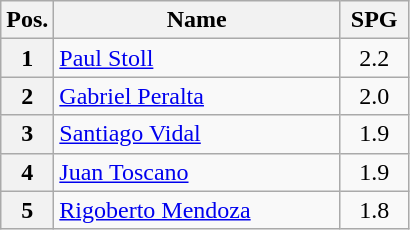<table class=wikitable style="text-align:center;">
<tr>
<th width="13%">Pos.</th>
<th width="70%">Name</th>
<th width="17%">SPG</th>
</tr>
<tr>
<th>1</th>
<td align=left> <a href='#'>Paul Stoll</a></td>
<td>2.2</td>
</tr>
<tr>
<th>2</th>
<td align=left> <a href='#'>Gabriel Peralta</a></td>
<td>2.0</td>
</tr>
<tr>
<th>3</th>
<td align=left> <a href='#'>Santiago Vidal</a></td>
<td>1.9</td>
</tr>
<tr>
<th>4</th>
<td align=left> <a href='#'>Juan Toscano</a></td>
<td>1.9</td>
</tr>
<tr>
<th>5</th>
<td align=left> <a href='#'>Rigoberto Mendoza</a></td>
<td>1.8</td>
</tr>
</table>
